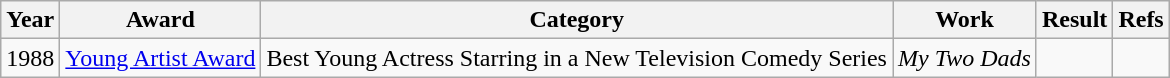<table class="wikitable">
<tr>
<th>Year</th>
<th>Award</th>
<th>Category</th>
<th>Work</th>
<th>Result</th>
<th>Refs</th>
</tr>
<tr>
<td>1988</td>
<td><a href='#'>Young Artist Award</a></td>
<td>Best Young Actress Starring in a New Television Comedy Series</td>
<td><em>My Two Dads</em></td>
<td></td>
<td style="text-align:center;"></td>
</tr>
</table>
